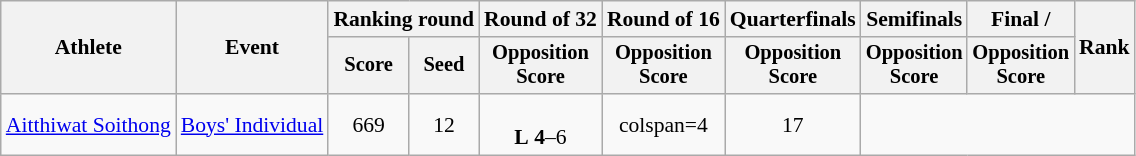<table class="wikitable" style="font-size:90%;">
<tr>
<th rowspan="2">Athlete</th>
<th rowspan="2">Event</th>
<th colspan="2">Ranking round</th>
<th>Round of 32</th>
<th>Round of 16</th>
<th>Quarterfinals</th>
<th>Semifinals</th>
<th>Final / </th>
<th rowspan=2>Rank</th>
</tr>
<tr style="font-size:95%">
<th>Score</th>
<th>Seed</th>
<th>Opposition<br>Score</th>
<th>Opposition<br>Score</th>
<th>Opposition<br>Score</th>
<th>Opposition<br>Score</th>
<th>Opposition<br>Score</th>
</tr>
<tr align=center>
<td align=left><a href='#'>Aitthiwat Soithong</a></td>
<td><a href='#'>Boys' Individual</a></td>
<td>669</td>
<td>12</td>
<td><br><strong>L</strong> <strong>4</strong>–6</td>
<td>colspan=4 </td>
<td>17</td>
</tr>
</table>
